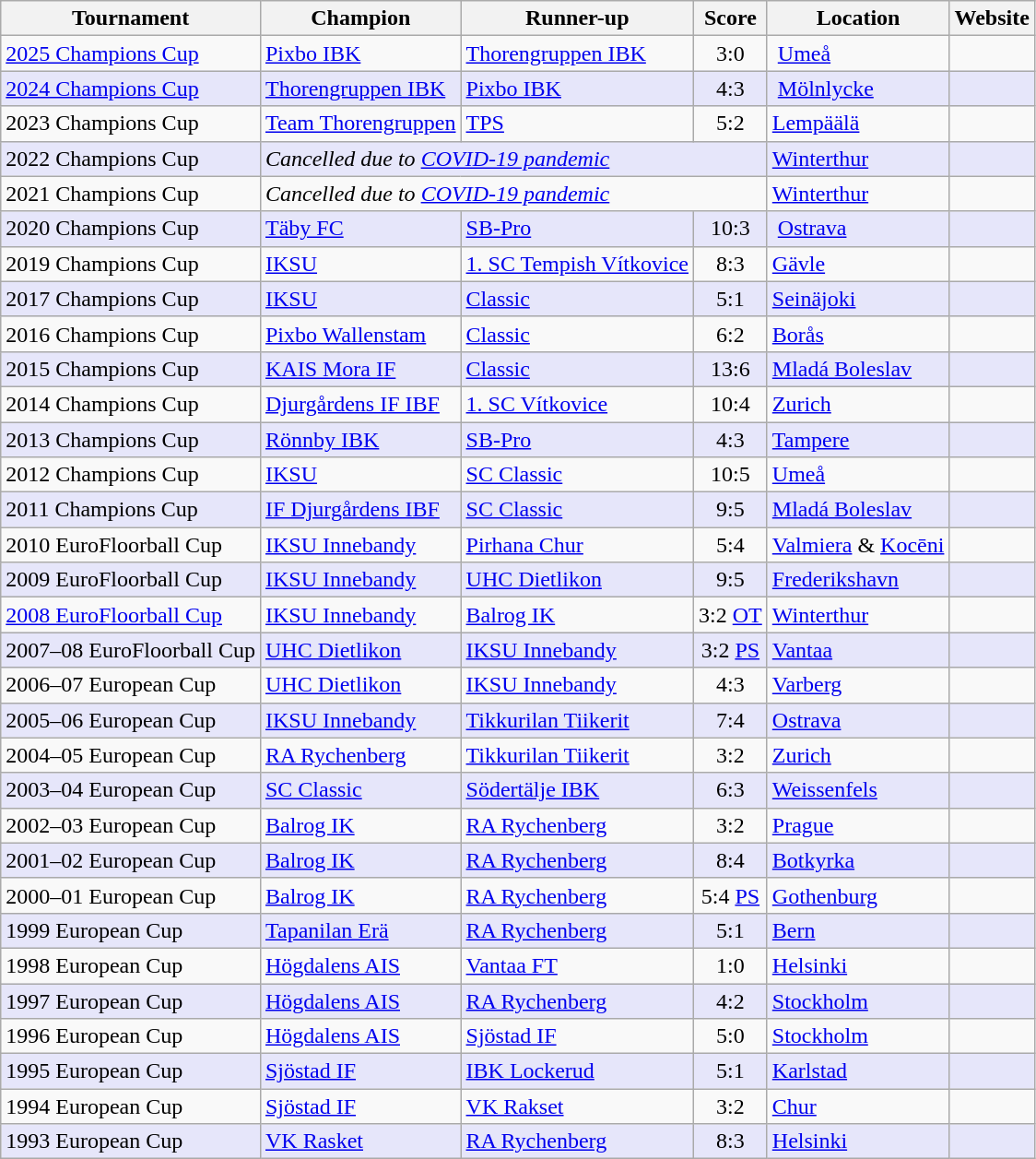<table class="wikitable sortable ">
<tr>
<th>Tournament</th>
<th>Champion</th>
<th>Runner-up</th>
<th>Score</th>
<th>Location</th>
<th>Website</th>
</tr>
<tr>
<td><a href='#'>2025 Champions Cup</a></td>
<td> <a href='#'>Pixbo IBK</a></td>
<td> <a href='#'>Thorengruppen IBK</a></td>
<td align=center>3:0</td>
<td> <a href='#'>Umeå</a></td>
<td></td>
</tr>
<tr bgcolor="E6E6FA">
<td><a href='#'>2024 Champions Cup</a></td>
<td> <a href='#'>Thorengruppen IBK</a></td>
<td> <a href='#'>Pixbo IBK</a></td>
<td align=center>4:3</td>
<td> <a href='#'>Mölnlycke</a></td>
<td></td>
</tr>
<tr>
<td>2023 Champions Cup</td>
<td> <a href='#'>Team Thorengruppen</a></td>
<td> <a href='#'>TPS</a></td>
<td align=center>5:2</td>
<td> <a href='#'>Lempäälä</a></td>
<td></td>
</tr>
<tr bgcolor="E6E6FA">
<td>2022 Champions Cup</td>
<td colspan=3><em>Cancelled due to <a href='#'>COVID-19 pandemic</a></em></td>
<td> <a href='#'>Winterthur</a></td>
<td></td>
</tr>
<tr>
<td>2021 Champions Cup</td>
<td colspan=3><em>Cancelled due to <a href='#'>COVID-19 pandemic</a></em></td>
<td> <a href='#'>Winterthur</a></td>
<td></td>
</tr>
<tr bgcolor="E6E6FA">
<td>2020 Champions Cup</td>
<td> <a href='#'>Täby FC</a></td>
<td> <a href='#'>SB-Pro</a></td>
<td align=center>10:3</td>
<td> <a href='#'>Ostrava</a></td>
<td></td>
</tr>
<tr>
<td>2019 Champions Cup</td>
<td> <a href='#'>IKSU</a></td>
<td> <a href='#'>1. SC Tempish Vítkovice</a></td>
<td align=center>8:3</td>
<td> <a href='#'>Gävle</a></td>
<td></td>
</tr>
<tr bgcolor="E6E6FA">
<td>2017 Champions Cup</td>
<td> <a href='#'>IKSU</a></td>
<td> <a href='#'>Classic</a></td>
<td align=center>5:1</td>
<td> <a href='#'>Seinäjoki</a></td>
<td></td>
</tr>
<tr>
<td>2016 Champions Cup</td>
<td> <a href='#'>Pixbo Wallenstam</a></td>
<td> <a href='#'>Classic</a></td>
<td align=center>6:2</td>
<td> <a href='#'>Borås</a></td>
<td></td>
</tr>
<tr bgcolor="E6E6FA">
<td>2015 Champions Cup</td>
<td> <a href='#'>KAIS Mora IF</a></td>
<td> <a href='#'>Classic</a></td>
<td align=center>13:6</td>
<td> <a href='#'>Mladá Boleslav</a></td>
<td></td>
</tr>
<tr>
<td>2014 Champions Cup</td>
<td> <a href='#'>Djurgårdens IF IBF</a></td>
<td> <a href='#'>1. SC Vítkovice</a></td>
<td align=center>10:4</td>
<td> <a href='#'>Zurich</a></td>
<td></td>
</tr>
<tr bgcolor="E6E6FA">
<td>2013 Champions Cup</td>
<td> <a href='#'>Rönnby IBK</a></td>
<td> <a href='#'>SB-Pro</a></td>
<td align=center>4:3</td>
<td> <a href='#'>Tampere</a></td>
<td></td>
</tr>
<tr>
<td>2012 Champions Cup</td>
<td> <a href='#'>IKSU</a></td>
<td> <a href='#'>SC Classic</a></td>
<td align=center>10:5</td>
<td> <a href='#'>Umeå</a></td>
<td></td>
</tr>
<tr bgcolor="E6E6FA">
<td>2011 Champions Cup</td>
<td> <a href='#'>IF Djurgårdens IBF</a></td>
<td> <a href='#'>SC Classic</a></td>
<td align=center>9:5</td>
<td> <a href='#'>Mladá Boleslav</a></td>
<td></td>
</tr>
<tr>
<td>2010 EuroFloorball Cup</td>
<td> <a href='#'>IKSU Innebandy</a></td>
<td> <a href='#'>Pirhana Chur</a></td>
<td align=center>5:4</td>
<td> <a href='#'>Valmiera</a> & <a href='#'>Kocēni</a></td>
<td></td>
</tr>
<tr bgcolor="E6E6FA">
<td>2009 EuroFloorball Cup</td>
<td> <a href='#'>IKSU Innebandy</a></td>
<td> <a href='#'>UHC Dietlikon</a></td>
<td align=center>9:5</td>
<td> <a href='#'>Frederikshavn</a></td>
<td></td>
</tr>
<tr>
<td><a href='#'>2008 EuroFloorball Cup</a></td>
<td> <a href='#'>IKSU Innebandy</a></td>
<td> <a href='#'>Balrog IK</a></td>
<td align=center>3:2 <a href='#'>OT</a></td>
<td> <a href='#'>Winterthur</a></td>
<td></td>
</tr>
<tr bgcolor="E6E6FA">
<td>2007–08 EuroFloorball Cup</td>
<td> <a href='#'>UHC Dietlikon</a></td>
<td> <a href='#'>IKSU Innebandy</a></td>
<td align=center>3:2 <a href='#'>PS</a></td>
<td> <a href='#'>Vantaa</a></td>
<td></td>
</tr>
<tr>
<td>2006–07 European Cup</td>
<td> <a href='#'>UHC Dietlikon</a></td>
<td> <a href='#'>IKSU Innebandy</a></td>
<td align=center>4:3</td>
<td> <a href='#'>Varberg</a></td>
<td></td>
</tr>
<tr bgcolor="E6E6FA">
<td>2005–06 European Cup</td>
<td> <a href='#'>IKSU Innebandy</a></td>
<td> <a href='#'>Tikkurilan Tiikerit</a></td>
<td align=center>7:4</td>
<td> <a href='#'>Ostrava</a></td>
<td></td>
</tr>
<tr>
<td>2004–05 European Cup</td>
<td> <a href='#'>RA Rychenberg</a></td>
<td> <a href='#'>Tikkurilan Tiikerit</a></td>
<td align=center>3:2</td>
<td> <a href='#'>Zurich</a></td>
<td></td>
</tr>
<tr bgcolor="E6E6FA">
<td>2003–04 European Cup</td>
<td> <a href='#'>SC Classic</a></td>
<td> <a href='#'>Södertälje IBK</a></td>
<td align=center>6:3</td>
<td> <a href='#'>Weissenfels</a></td>
<td></td>
</tr>
<tr>
<td>2002–03 European Cup</td>
<td> <a href='#'>Balrog IK</a></td>
<td> <a href='#'>RA Rychenberg</a></td>
<td align=center>3:2</td>
<td> <a href='#'>Prague</a></td>
<td></td>
</tr>
<tr bgcolor="E6E6FA">
<td>2001–02 European Cup</td>
<td> <a href='#'>Balrog IK</a></td>
<td> <a href='#'>RA Rychenberg</a></td>
<td align=center>8:4</td>
<td> <a href='#'>Botkyrka</a></td>
<td></td>
</tr>
<tr>
<td>2000–01 European Cup</td>
<td> <a href='#'>Balrog IK</a></td>
<td> <a href='#'>RA Rychenberg</a></td>
<td align=center>5:4 <a href='#'>PS</a></td>
<td> <a href='#'>Gothenburg</a></td>
<td></td>
</tr>
<tr bgcolor="E6E6FA">
<td>1999 European Cup</td>
<td> <a href='#'>Tapanilan Erä</a></td>
<td> <a href='#'>RA Rychenberg</a></td>
<td align=center>5:1</td>
<td> <a href='#'>Bern</a></td>
<td></td>
</tr>
<tr>
<td>1998 European Cup</td>
<td> <a href='#'>Högdalens AIS</a></td>
<td> <a href='#'>Vantaa FT</a></td>
<td align=center>1:0</td>
<td> <a href='#'>Helsinki</a></td>
<td></td>
</tr>
<tr bgcolor="E6E6FA">
<td>1997 European Cup</td>
<td> <a href='#'>Högdalens AIS</a></td>
<td> <a href='#'>RA Rychenberg</a></td>
<td align=center>4:2</td>
<td> <a href='#'>Stockholm</a></td>
<td></td>
</tr>
<tr>
<td>1996 European Cup</td>
<td> <a href='#'>Högdalens AIS</a></td>
<td> <a href='#'>Sjöstad IF</a></td>
<td align=center>5:0</td>
<td> <a href='#'>Stockholm</a></td>
<td></td>
</tr>
<tr bgcolor="E6E6FA">
<td>1995 European Cup</td>
<td> <a href='#'>Sjöstad IF</a></td>
<td> <a href='#'>IBK Lockerud</a></td>
<td align=center>5:1</td>
<td> <a href='#'>Karlstad</a></td>
<td></td>
</tr>
<tr>
<td>1994 European Cup</td>
<td> <a href='#'>Sjöstad IF</a></td>
<td> <a href='#'>VK Rakset</a></td>
<td align=center>3:2</td>
<td> <a href='#'>Chur</a></td>
<td></td>
</tr>
<tr bgcolor="E6E6FA">
<td>1993 European Cup</td>
<td> <a href='#'>VK Rasket</a></td>
<td> <a href='#'>RA Rychenberg</a></td>
<td align=center>8:3</td>
<td> <a href='#'>Helsinki</a></td>
<td></td>
</tr>
</table>
